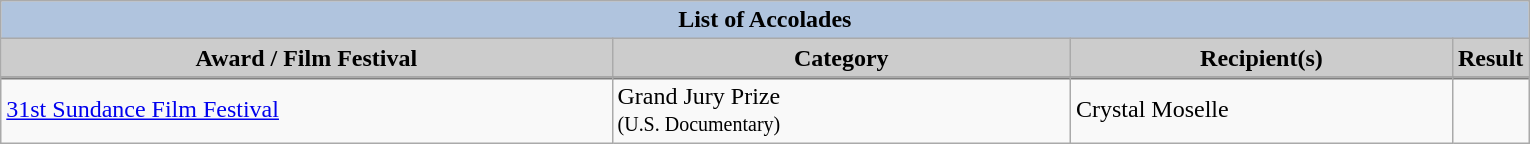<table class="wikitable">
<tr style="text-align:center;">
<th colspan=4 style="background:#B0C4DE;">List of Accolades</th>
</tr>
<tr style="text-align:center;">
<th style="background:#ccc;" width="40%">Award / Film Festival</th>
<th style="background:#ccc;" width="30%">Category</th>
<th style="background:#ccc;" width="25%">Recipient(s)</th>
<th style="background:#ccc;" width="15%">Result</th>
</tr>
<tr style="border-top:2px solid gray;">
</tr>
<tr>
<td><a href='#'>31st Sundance Film Festival</a></td>
<td>Grand Jury Prize<br><small>(U.S. Documentary)</small></td>
<td>Crystal Moselle</td>
<td></td>
</tr>
</table>
